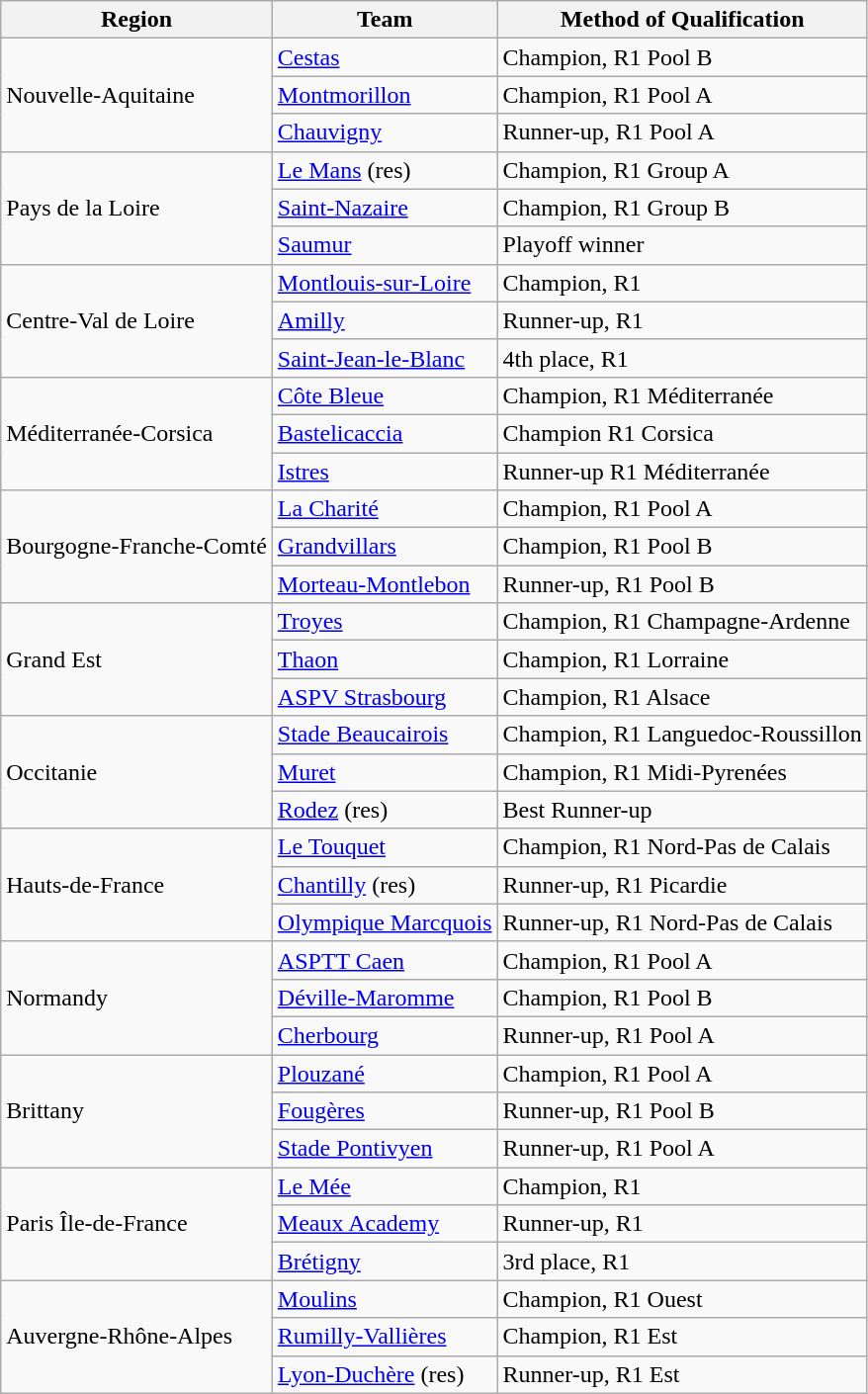<table class="wikitable mw-collapsible mw-collapsed">
<tr>
<th>Region</th>
<th>Team</th>
<th>Method of Qualification</th>
</tr>
<tr>
<td rowspan=3>Nouvelle-Aquitaine</td>
<td><a href='#'>Cestas</a></td>
<td>Champion, R1 Pool B</td>
</tr>
<tr>
<td><a href='#'>Montmorillon</a></td>
<td>Champion, R1 Pool A</td>
</tr>
<tr>
<td><a href='#'>Chauvigny</a></td>
<td>Runner-up, R1 Pool A</td>
</tr>
<tr>
<td rowspan=3>Pays de la Loire</td>
<td><a href='#'>Le Mans</a> (res)</td>
<td>Champion, R1 Group A</td>
</tr>
<tr>
<td><a href='#'>Saint-Nazaire</a></td>
<td>Champion, R1 Group B</td>
</tr>
<tr>
<td><a href='#'>Saumur</a></td>
<td>Playoff winner</td>
</tr>
<tr>
<td rowspan=3>Centre-Val de Loire</td>
<td><a href='#'>Montlouis-sur-Loire</a></td>
<td>Champion, R1</td>
</tr>
<tr>
<td><a href='#'>Amilly</a></td>
<td>Runner-up, R1</td>
</tr>
<tr>
<td><a href='#'>Saint-Jean-le-Blanc</a></td>
<td>4th place, R1</td>
</tr>
<tr>
<td rowspan=3>Méditerranée-Corsica</td>
<td><a href='#'>Côte Bleue</a></td>
<td>Champion, R1 Méditerranée</td>
</tr>
<tr>
<td><a href='#'>Bastelicaccia</a></td>
<td>Champion R1 Corsica</td>
</tr>
<tr>
<td><a href='#'>Istres</a></td>
<td>Runner-up R1 Méditerranée</td>
</tr>
<tr>
<td rowspan=3>Bourgogne-Franche-Comté</td>
<td><a href='#'>La Charité</a></td>
<td>Champion, R1 Pool A</td>
</tr>
<tr>
<td><a href='#'>Grandvillars</a></td>
<td>Champion, R1 Pool B</td>
</tr>
<tr>
<td><a href='#'>Morteau-Montlebon</a></td>
<td>Runner-up, R1 Pool B</td>
</tr>
<tr>
<td rowspan=3>Grand Est</td>
<td><a href='#'>Troyes</a></td>
<td>Champion, R1 Champagne-Ardenne</td>
</tr>
<tr>
<td><a href='#'>Thaon</a></td>
<td>Champion, R1 Lorraine</td>
</tr>
<tr>
<td><a href='#'>ASPV Strasbourg</a></td>
<td>Champion, R1 Alsace</td>
</tr>
<tr>
<td rowspan=3>Occitanie</td>
<td><a href='#'>Stade Beaucairois</a></td>
<td>Champion, R1 Languedoc-Roussillon</td>
</tr>
<tr>
<td><a href='#'>Muret</a></td>
<td>Champion, R1 Midi-Pyrenées</td>
</tr>
<tr>
<td><a href='#'>Rodez</a> (res)</td>
<td>Best Runner-up</td>
</tr>
<tr>
<td rowspan=3>Hauts-de-France</td>
<td><a href='#'>Le Touquet</a></td>
<td>Champion, R1 Nord-Pas de Calais</td>
</tr>
<tr>
<td><a href='#'>Chantilly</a> (res)</td>
<td>Runner-up, R1 Picardie</td>
</tr>
<tr>
<td><a href='#'>Olympique Marcquois</a></td>
<td>Runner-up, R1 Nord-Pas de Calais</td>
</tr>
<tr>
<td rowspan=3>Normandy</td>
<td><a href='#'>ASPTT Caen</a></td>
<td>Champion, R1 Pool A</td>
</tr>
<tr>
<td><a href='#'>Déville-Maromme</a></td>
<td>Champion, R1 Pool B</td>
</tr>
<tr>
<td><a href='#'>Cherbourg</a></td>
<td>Runner-up, R1 Pool A</td>
</tr>
<tr>
<td rowspan=3>Brittany</td>
<td><a href='#'>Plouzané</a></td>
<td>Champion, R1 Pool A</td>
</tr>
<tr>
<td><a href='#'>Fougères</a></td>
<td>Runner-up, R1 Pool B</td>
</tr>
<tr>
<td><a href='#'>Stade Pontivyen</a></td>
<td>Runner-up, R1 Pool A</td>
</tr>
<tr>
<td rowspan=3>Paris Île-de-France</td>
<td><a href='#'>Le Mée</a></td>
<td>Champion, R1</td>
</tr>
<tr>
<td><a href='#'>Meaux Academy</a></td>
<td>Runner-up, R1</td>
</tr>
<tr>
<td><a href='#'>Brétigny</a></td>
<td>3rd place, R1</td>
</tr>
<tr>
<td rowspan=3>Auvergne-Rhône-Alpes</td>
<td><a href='#'>Moulins</a></td>
<td>Champion, R1 Ouest</td>
</tr>
<tr>
<td><a href='#'>Rumilly-Vallières</a></td>
<td>Champion, R1 Est</td>
</tr>
<tr>
<td><a href='#'>Lyon-Duchère</a> (res)</td>
<td>Runner-up, R1 Est</td>
</tr>
</table>
